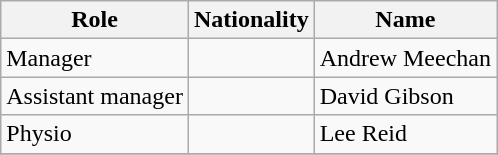<table class="wikitable" style="text-align: center">
<tr>
<th>Role</th>
<th>Nationality</th>
<th>Name</th>
</tr>
<tr>
<td align=left>Manager</td>
<td></td>
<td align=left>Andrew Meechan</td>
</tr>
<tr>
<td align=left>Assistant manager</td>
<td></td>
<td align=left>David Gibson</td>
</tr>
<tr>
<td align=left>Physio</td>
<td></td>
<td align=left>Lee Reid</td>
</tr>
<tr>
</tr>
</table>
